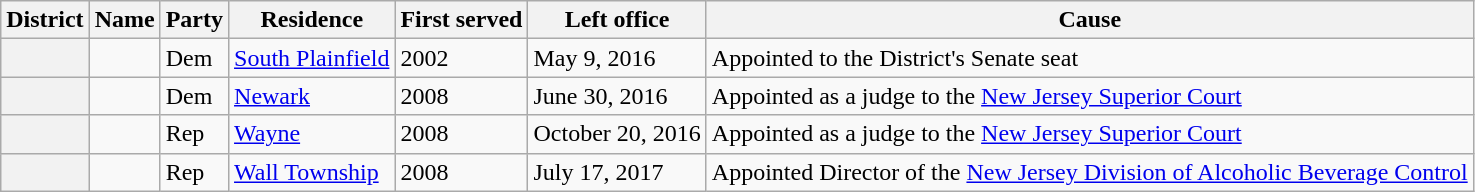<table class="wikitable sortable">
<tr>
<th>District</th>
<th>Name</th>
<th>Party</th>
<th>Residence</th>
<th>First served</th>
<th>Left office</th>
<th class="unsortable">Cause</th>
</tr>
<tr>
<th></th>
<td></td>
<td>Dem</td>
<td><a href='#'>South Plainfield</a></td>
<td>2002</td>
<td>May 9, 2016</td>
<td>Appointed to the District's Senate seat</td>
</tr>
<tr>
<th></th>
<td></td>
<td>Dem</td>
<td><a href='#'>Newark</a></td>
<td>2008</td>
<td>June 30, 2016</td>
<td>Appointed as a judge to the <a href='#'>New Jersey Superior Court</a></td>
</tr>
<tr>
<th></th>
<td></td>
<td>Rep</td>
<td><a href='#'>Wayne</a></td>
<td>2008</td>
<td>October 20, 2016</td>
<td>Appointed as a judge to the <a href='#'>New Jersey Superior Court</a></td>
</tr>
<tr>
<th></th>
<td></td>
<td>Rep</td>
<td><a href='#'>Wall Township</a></td>
<td>2008</td>
<td>July 17, 2017</td>
<td>Appointed Director of the <a href='#'>New Jersey Division of Alcoholic Beverage Control</a></td>
</tr>
</table>
